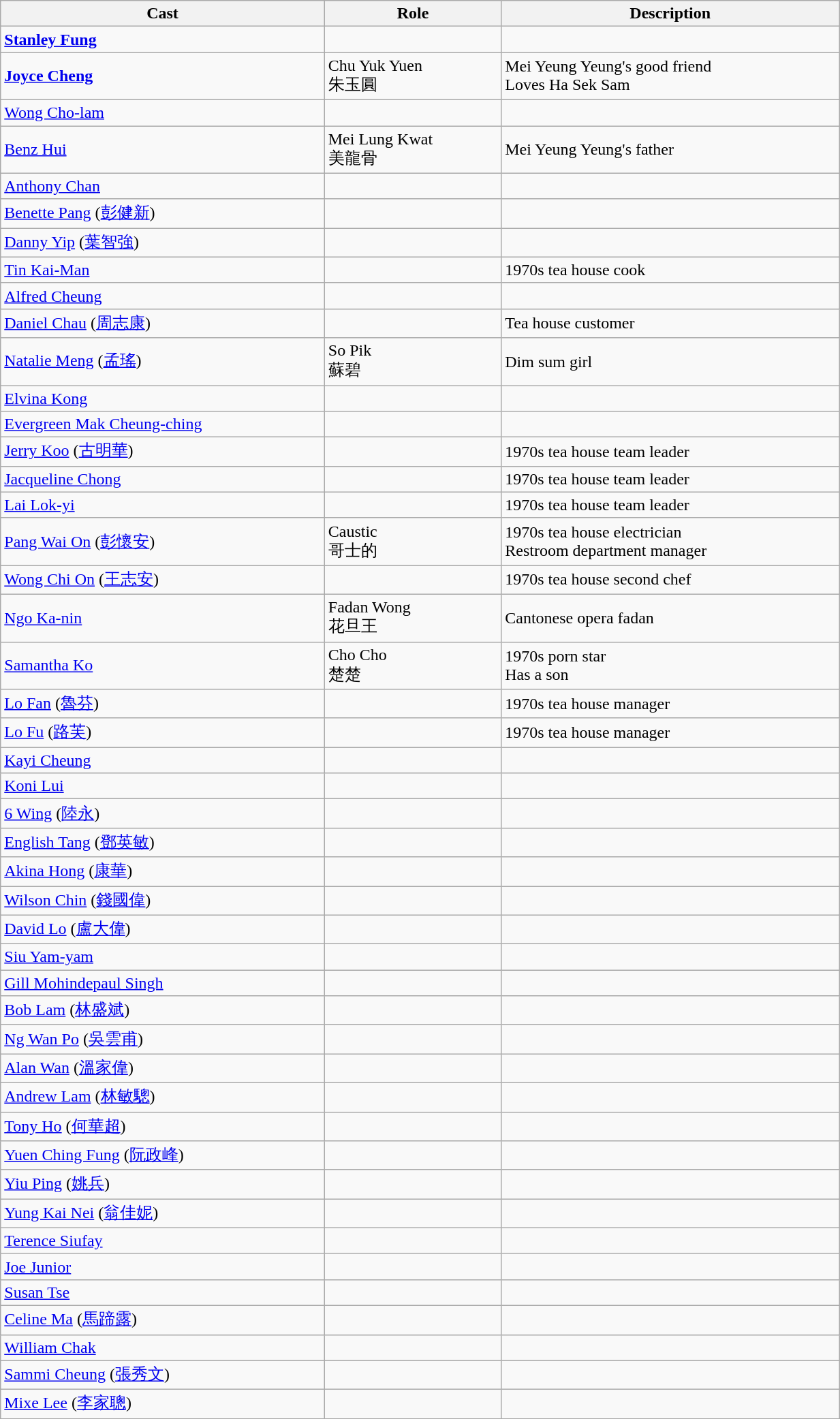<table class="wikitable" width="65%">
<tr>
<th>Cast</th>
<th>Role</th>
<th>Description</th>
</tr>
<tr>
<td><strong><a href='#'>Stanley Fung</a></strong></td>
<td></td>
</tr>
<tr>
<td><strong><a href='#'>Joyce Cheng</a></strong></td>
<td>Chu Yuk Yuen<br>朱玉圓</td>
<td>Mei Yeung Yeung's good friend<br>Loves Ha Sek Sam</td>
</tr>
<tr>
<td><a href='#'>Wong Cho-lam</a></td>
<td></td>
<td></td>
</tr>
<tr>
<td><a href='#'>Benz Hui</a></td>
<td>Mei Lung Kwat<br>美龍骨</td>
<td>Mei Yeung Yeung's father</td>
</tr>
<tr>
<td><a href='#'>Anthony Chan</a></td>
<td></td>
<td></td>
</tr>
<tr>
<td><a href='#'>Benette Pang</a> (<a href='#'>彭健新</a>)</td>
<td></td>
<td></td>
</tr>
<tr>
<td><a href='#'>Danny Yip</a> (<a href='#'>葉智強</a>)</td>
<td></td>
<td></td>
</tr>
<tr>
<td><a href='#'>Tin Kai-Man</a></td>
<td></td>
<td>1970s tea house cook</td>
</tr>
<tr>
<td><a href='#'>Alfred Cheung</a></td>
<td></td>
<td></td>
</tr>
<tr>
<td><a href='#'>Daniel Chau</a> (<a href='#'>周志康</a>)</td>
<td></td>
<td>Tea house customer</td>
</tr>
<tr>
<td><a href='#'>Natalie Meng</a> (<a href='#'>孟瑤</a>)</td>
<td>So Pik<br>蘇碧</td>
<td>Dim sum girl</td>
</tr>
<tr>
<td><a href='#'>Elvina Kong</a></td>
<td></td>
<td></td>
</tr>
<tr>
<td><a href='#'>Evergreen Mak Cheung-ching</a></td>
<td></td>
<td></td>
</tr>
<tr>
<td><a href='#'>Jerry Koo</a> (<a href='#'>古明華</a>)</td>
<td></td>
<td>1970s tea house team leader</td>
</tr>
<tr>
<td><a href='#'>Jacqueline Chong</a></td>
<td></td>
<td>1970s tea house team leader</td>
</tr>
<tr>
<td><a href='#'>Lai Lok-yi</a></td>
<td></td>
<td>1970s tea house team leader</td>
</tr>
<tr>
<td><a href='#'>Pang Wai On</a> (<a href='#'>彭懷安</a>)</td>
<td>Caustic<br>哥士的</td>
<td>1970s tea house electrician<br>Restroom department manager</td>
</tr>
<tr>
<td><a href='#'>Wong Chi On</a> (<a href='#'>王志安</a>)</td>
<td></td>
<td>1970s tea house second chef</td>
</tr>
<tr>
<td><a href='#'>Ngo Ka-nin</a></td>
<td>Fadan Wong<br>花旦王</td>
<td>Cantonese opera fadan</td>
</tr>
<tr>
<td><a href='#'>Samantha Ko</a></td>
<td>Cho Cho<br>楚楚</td>
<td>1970s porn star<br>Has a son</td>
</tr>
<tr>
<td><a href='#'>Lo Fan</a> (<a href='#'>魯芬</a>)</td>
<td></td>
<td>1970s tea house manager</td>
</tr>
<tr>
<td><a href='#'>Lo Fu</a> (<a href='#'>路芙</a>)</td>
<td></td>
<td>1970s tea house manager</td>
</tr>
<tr>
<td><a href='#'>Kayi Cheung</a></td>
<td></td>
<td></td>
</tr>
<tr>
<td><a href='#'>Koni Lui</a></td>
<td></td>
<td></td>
</tr>
<tr>
<td><a href='#'>6 Wing</a> (<a href='#'>陸永</a>)</td>
<td></td>
<td></td>
</tr>
<tr>
<td><a href='#'>English Tang</a> (<a href='#'>鄧英敏</a>)</td>
<td></td>
<td></td>
</tr>
<tr>
<td><a href='#'>Akina Hong</a> (<a href='#'>康華</a>)</td>
<td></td>
<td></td>
</tr>
<tr>
<td><a href='#'>Wilson Chin</a> (<a href='#'>錢國偉</a>)</td>
<td></td>
<td></td>
</tr>
<tr>
<td><a href='#'>David Lo</a> (<a href='#'>盧大偉</a>)</td>
<td></td>
<td></td>
</tr>
<tr>
<td><a href='#'>Siu Yam-yam</a></td>
<td></td>
<td></td>
</tr>
<tr>
<td><a href='#'>Gill Mohindepaul Singh</a></td>
<td></td>
<td></td>
</tr>
<tr>
<td><a href='#'>Bob Lam</a> (<a href='#'>林盛斌</a>)</td>
<td></td>
<td></td>
</tr>
<tr>
<td><a href='#'>Ng Wan Po</a> (<a href='#'>吳雲甫</a>)</td>
<td></td>
<td></td>
</tr>
<tr>
<td><a href='#'>Alan Wan</a> (<a href='#'>溫家偉</a>)</td>
<td></td>
<td></td>
</tr>
<tr>
<td><a href='#'>Andrew Lam</a> (<a href='#'>林敏驄</a>)</td>
<td></td>
<td></td>
</tr>
<tr>
<td><a href='#'>Tony Ho</a> (<a href='#'>何華超</a>)</td>
<td></td>
<td></td>
</tr>
<tr>
<td><a href='#'>Yuen Ching Fung</a> (<a href='#'>阮政峰</a>)</td>
<td></td>
<td></td>
</tr>
<tr>
<td><a href='#'>Yiu Ping</a> (<a href='#'>姚兵</a>)</td>
<td></td>
<td></td>
</tr>
<tr>
<td><a href='#'>Yung Kai Nei</a> (<a href='#'>翁佳妮</a>)</td>
<td></td>
<td></td>
</tr>
<tr>
<td><a href='#'>Terence Siufay</a></td>
<td></td>
<td></td>
</tr>
<tr>
<td><a href='#'>Joe Junior</a></td>
<td></td>
<td></td>
</tr>
<tr>
<td><a href='#'>Susan Tse</a></td>
<td></td>
<td></td>
</tr>
<tr>
<td><a href='#'>Celine Ma</a> (<a href='#'>馬蹄露</a>)</td>
<td></td>
<td></td>
</tr>
<tr>
<td><a href='#'>William Chak</a></td>
<td></td>
<td></td>
</tr>
<tr>
<td><a href='#'>Sammi Cheung</a> (<a href='#'>張秀文</a>)</td>
<td></td>
<td></td>
</tr>
<tr>
<td><a href='#'>Mixe Lee</a> (<a href='#'>李家聰</a>)</td>
<td></td>
<td></td>
</tr>
<tr>
</tr>
</table>
